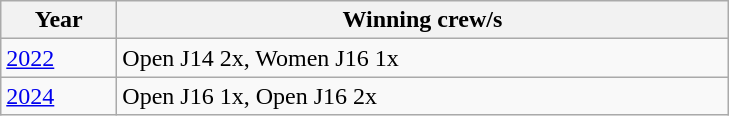<table class="wikitable">
<tr>
<th width=70>Year</th>
<th width=400>Winning crew/s</th>
</tr>
<tr>
<td><a href='#'>2022</a></td>
<td>Open J14 2x, Women J16 1x</td>
</tr>
<tr>
<td><a href='#'>2024</a></td>
<td>Open J16 1x, Open J16 2x</td>
</tr>
</table>
